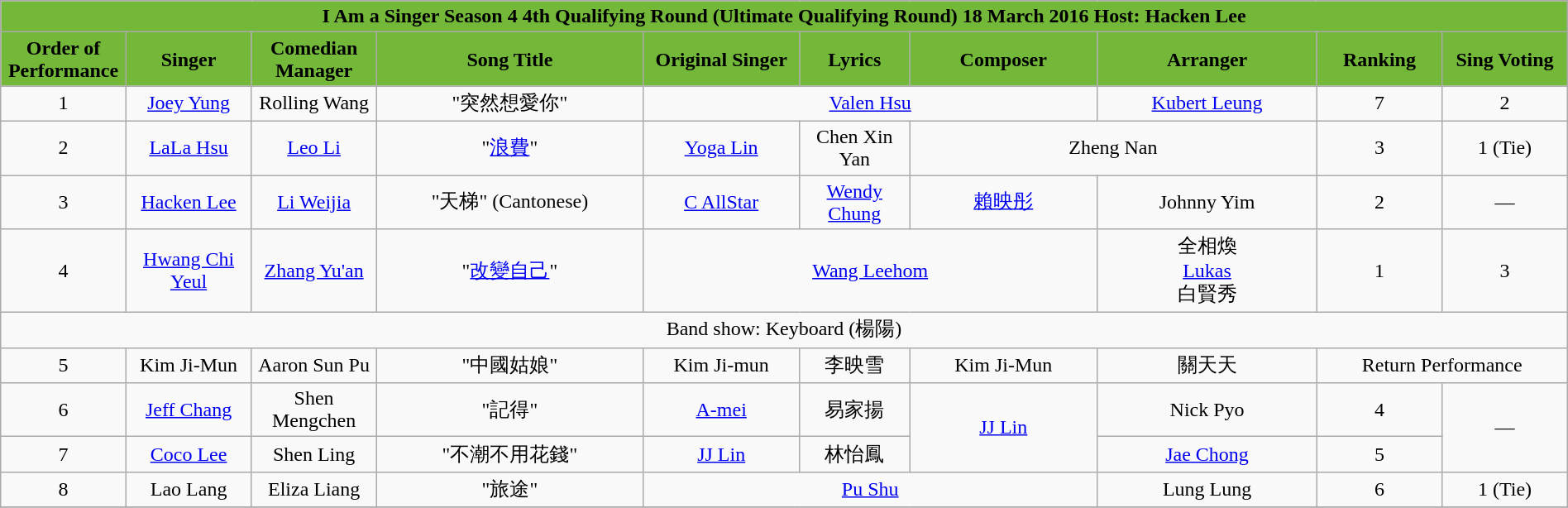<table class="wikitable sortable mw-collapsible" width="100%" style="text-align:center">
<tr align=center style="background:#73B839">
<td colspan="10"><div><strong>I Am a Singer Season 4 4th Qualifying Round (Ultimate Qualifying Round) 18 March 2016 Host: Hacken Lee</strong></div></td>
</tr>
<tr align=center style="background:#73B839">
<td style="width:8%"><strong>Order of Performance</strong></td>
<td style="width:8%"><strong>Singer</strong></td>
<td style="width:8%"><strong>Comedian Manager</strong></td>
<td style="width:17%"><strong>Song Title</strong></td>
<td style="width:10%"><strong>Original Singer</strong></td>
<td style=width:12%"><strong>Lyrics</strong></td>
<td style="width:12%"><strong>Composer</strong></td>
<td style="width:14%"><strong>Arranger</strong></td>
<td style="width:8%"><strong>Ranking</strong></td>
<td style="width:8%"><strong>Sing Voting</strong></td>
</tr>
<tr>
<td>1</td>
<td><a href='#'>Joey Yung</a></td>
<td>Rolling Wang</td>
<td>"突然想愛你"</td>
<td colspan=3><a href='#'>Valen Hsu</a></td>
<td><a href='#'>Kubert Leung</a></td>
<td>7</td>
<td>2</td>
</tr>
<tr>
<td>2</td>
<td><a href='#'>LaLa Hsu</a></td>
<td><a href='#'>Leo Li</a></td>
<td>"<a href='#'>浪費</a>"</td>
<td><a href='#'>Yoga Lin</a></td>
<td>Chen Xin Yan</td>
<td colspan=2>Zheng Nan</td>
<td>3</td>
<td>1 (Tie)</td>
</tr>
<tr>
<td>3</td>
<td><a href='#'>Hacken Lee</a></td>
<td><a href='#'>Li Weijia</a></td>
<td>"天梯" (Cantonese)</td>
<td><a href='#'>C AllStar</a></td>
<td><a href='#'>Wendy Chung</a></td>
<td><a href='#'>賴映彤</a></td>
<td>Johnny Yim</td>
<td>2</td>
<td>—</td>
</tr>
<tr>
<td>4</td>
<td><a href='#'>Hwang Chi Yeul</a></td>
<td><a href='#'>Zhang Yu'an</a></td>
<td>"<a href='#'>改變自己</a>"</td>
<td colspan=3><a href='#'>Wang Leehom</a></td>
<td>全相煥<br><a href='#'>Lukas</a><br>白賢秀</td>
<td>1</td>
<td>3</td>
</tr>
<tr>
<td colspan=10>Band show: Keyboard (楊陽)</td>
</tr>
<tr>
<td>5</td>
<td>Kim Ji-Mun</td>
<td>Aaron Sun Pu</td>
<td>"中國姑娘"</td>
<td>Kim Ji-mun</td>
<td>李映雪</td>
<td>Kim Ji-Mun</td>
<td>關天天</td>
<td colspan="2">Return Performance</td>
</tr>
<tr>
<td>6</td>
<td><a href='#'>Jeff Chang</a></td>
<td>Shen Mengchen</td>
<td>"記得"</td>
<td><a href='#'>A-mei</a></td>
<td>易家揚</td>
<td rowspan=2><a href='#'>JJ Lin</a></td>
<td>Nick Pyo</td>
<td>4</td>
<td rowspan="2">—</td>
</tr>
<tr>
<td>7</td>
<td><a href='#'>Coco Lee</a></td>
<td>Shen Ling</td>
<td>"不潮不用花錢"</td>
<td><a href='#'>JJ Lin</a></td>
<td>林怡鳳</td>
<td><a href='#'>Jae Chong</a></td>
<td>5</td>
</tr>
<tr>
<td>8</td>
<td>Lao Lang</td>
<td>Eliza Liang</td>
<td>"旅途"</td>
<td colspan=3><a href='#'>Pu Shu</a></td>
<td>Lung Lung </td>
<td>6</td>
<td>1 (Tie)</td>
</tr>
<tr>
</tr>
</table>
